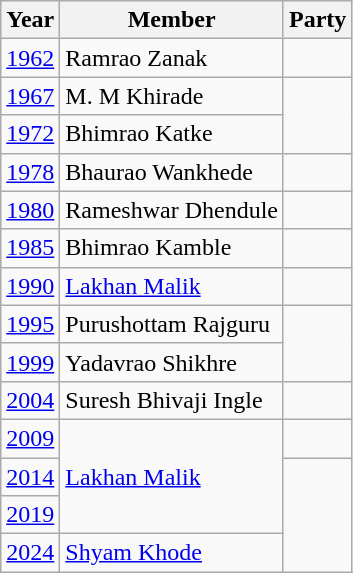<table class="wikitable">
<tr>
<th>Year</th>
<th>Member</th>
<th colspan="2">Party</th>
</tr>
<tr>
<td><a href='#'>1962</a></td>
<td>Ramrao Zanak</td>
<td></td>
</tr>
<tr>
<td><a href='#'>1967</a></td>
<td>M. M Khirade</td>
</tr>
<tr>
<td><a href='#'>1972</a></td>
<td>Bhimrao Katke</td>
</tr>
<tr>
<td><a href='#'>1978</a></td>
<td>Bhaurao Wankhede</td>
<td></td>
</tr>
<tr>
<td><a href='#'>1980</a></td>
<td>Rameshwar Dhendule</td>
</tr>
<tr>
<td><a href='#'>1985</a></td>
<td>Bhimrao Kamble</td>
<td></td>
</tr>
<tr>
<td><a href='#'>1990</a></td>
<td><a href='#'>Lakhan Malik</a></td>
<td></td>
</tr>
<tr>
<td><a href='#'>1995</a></td>
<td>Purushottam Rajguru</td>
</tr>
<tr>
<td><a href='#'>1999</a></td>
<td>Yadavrao Shikhre</td>
</tr>
<tr>
<td><a href='#'>2004</a></td>
<td>Suresh Bhivaji Ingle</td>
<td></td>
</tr>
<tr>
<td><a href='#'>2009</a></td>
<td rowspan="3"><a href='#'>Lakhan Malik</a></td>
<td></td>
</tr>
<tr>
<td><a href='#'>2014</a></td>
</tr>
<tr>
<td><a href='#'>2019</a></td>
</tr>
<tr>
<td><a href='#'>2024</a></td>
<td><a href='#'>Shyam Khode</a></td>
</tr>
</table>
